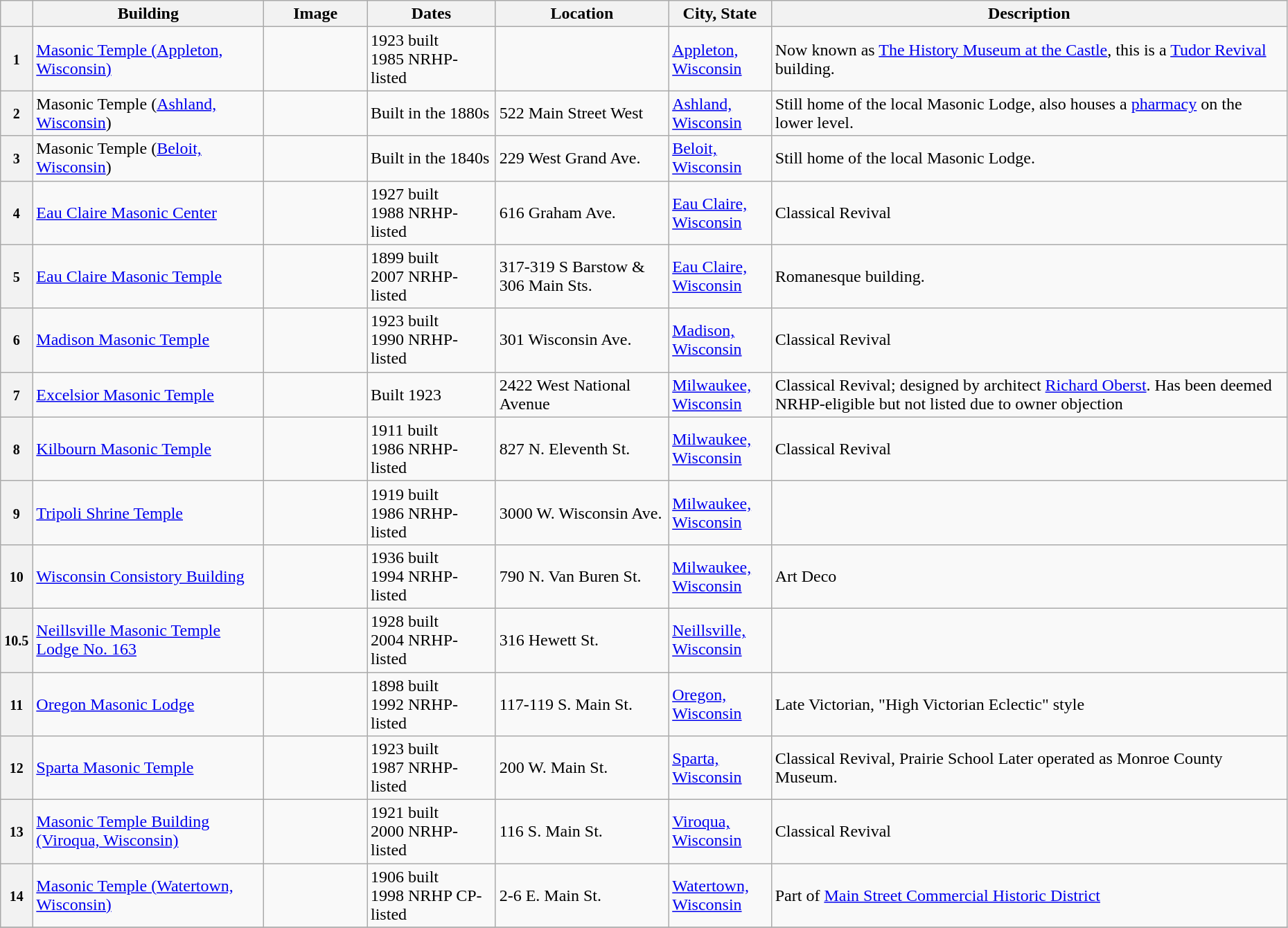<table class="wikitable sortable" style="width:98%">
<tr>
<th></th>
<th width = 18%><strong>Building</strong></th>
<th width = 8% class="unsortable"><strong>Image</strong></th>
<th width = 10%><strong>Dates</strong></th>
<th><strong>Location</strong></th>
<th width = 8%><strong>City, State</strong></th>
<th class="unsortable"><strong>Description</strong></th>
</tr>
<tr ->
<th><small>1</small></th>
<td><a href='#'>Masonic Temple (Appleton, Wisconsin)</a></td>
<td></td>
<td>1923 built<br>1985 NRHP-listed</td>
<td><br><small></small></td>
<td><a href='#'>Appleton, Wisconsin</a></td>
<td>Now known as <a href='#'>The History Museum at the Castle</a>, this is a <a href='#'>Tudor Revival</a> building.</td>
</tr>
<tr ->
<th><small>2</small></th>
<td>Masonic Temple (<a href='#'>Ashland, Wisconsin</a>)</td>
<td></td>
<td>Built in the 1880s</td>
<td>522 Main Street West</td>
<td><a href='#'>Ashland, Wisconsin</a></td>
<td>Still home of the local Masonic Lodge, also houses a <a href='#'>pharmacy</a> on the lower level.</td>
</tr>
<tr ->
<th><small>3</small></th>
<td>Masonic Temple (<a href='#'>Beloit, Wisconsin</a>)</td>
<td></td>
<td>Built in the 1840s</td>
<td>229 West Grand Ave.</td>
<td><a href='#'>Beloit, Wisconsin</a></td>
<td>Still home of the local Masonic Lodge.</td>
</tr>
<tr ->
<th><small>4</small></th>
<td><a href='#'>Eau Claire Masonic Center</a></td>
<td></td>
<td>1927 built<br>1988 NRHP-listed</td>
<td>616 Graham Ave.<br><small></small></td>
<td><a href='#'>Eau Claire, Wisconsin</a></td>
<td>Classical Revival</td>
</tr>
<tr ->
<th><small>5</small></th>
<td><a href='#'>Eau Claire Masonic Temple</a></td>
<td></td>
<td>1899 built<br>2007 NRHP-listed</td>
<td>317-319 S Barstow & 306 Main Sts.<br><small></small></td>
<td><a href='#'>Eau Claire, Wisconsin</a></td>
<td>Romanesque building.</td>
</tr>
<tr ->
<th><small>6</small></th>
<td><a href='#'>Madison Masonic Temple</a></td>
<td></td>
<td>1923 built<br>1990 NRHP-listed</td>
<td>301 Wisconsin Ave.<br><small></small></td>
<td><a href='#'>Madison, Wisconsin</a></td>
<td>Classical Revival</td>
</tr>
<tr ->
<th><small>7</small></th>
<td><a href='#'>Excelsior Masonic Temple</a></td>
<td></td>
<td>Built 1923</td>
<td>2422 West National Avenue</td>
<td><a href='#'>Milwaukee, Wisconsin</a></td>
<td>Classical Revival; designed by architect <a href='#'>Richard Oberst</a>. Has been deemed NRHP-eligible but not listed due to owner objection</td>
</tr>
<tr ->
<th><small>8</small></th>
<td><a href='#'>Kilbourn Masonic Temple</a></td>
<td></td>
<td>1911 built<br>1986 NRHP-listed</td>
<td>827 N. Eleventh St.<br><small></small></td>
<td><a href='#'>Milwaukee, Wisconsin</a></td>
<td>Classical Revival</td>
</tr>
<tr ->
<th><small>9</small></th>
<td><a href='#'>Tripoli Shrine Temple</a></td>
<td></td>
<td>1919 built<br>1986 NRHP-listed</td>
<td>3000 W. Wisconsin Ave.<br><small></small></td>
<td><a href='#'>Milwaukee, Wisconsin</a></td>
<td></td>
</tr>
<tr ->
<th><small>10</small></th>
<td><a href='#'>Wisconsin Consistory Building</a></td>
<td></td>
<td>1936 built<br>1994 NRHP-listed</td>
<td>790 N. Van Buren St.<br><small></small></td>
<td><a href='#'>Milwaukee, Wisconsin</a></td>
<td>Art Deco</td>
</tr>
<tr ->
<th><small>10.5</small></th>
<td><a href='#'>Neillsville Masonic Temple Lodge No. 163</a></td>
<td></td>
<td>1928 built<br>2004 NRHP-listed</td>
<td>316 Hewett St.<br><small></small></td>
<td><a href='#'>Neillsville, Wisconsin</a></td>
<td></td>
</tr>
<tr ->
<th><small>11</small></th>
<td><a href='#'>Oregon Masonic Lodge</a></td>
<td></td>
<td>1898 built<br>1992 NRHP-listed</td>
<td>117-119 S. Main St.<br><small></small></td>
<td><a href='#'>Oregon, Wisconsin</a></td>
<td>Late Victorian, "High Victorian Eclectic" style</td>
</tr>
<tr ->
<th><small>12</small></th>
<td><a href='#'>Sparta Masonic Temple</a></td>
<td></td>
<td>1923 built<br>1987 NRHP-listed</td>
<td>200 W. Main St.<br><small></small></td>
<td><a href='#'>Sparta, Wisconsin</a></td>
<td>Classical Revival, Prairie School  Later operated as Monroe County Museum.</td>
</tr>
<tr ->
<th><small>13</small></th>
<td><a href='#'>Masonic Temple Building (Viroqua, Wisconsin)</a></td>
<td></td>
<td>1921 built<br>2000 NRHP-listed</td>
<td>116 S. Main St.<br><small></small></td>
<td><a href='#'>Viroqua, Wisconsin</a></td>
<td>Classical Revival</td>
</tr>
<tr ->
<th><small>14</small></th>
<td><a href='#'>Masonic Temple (Watertown, Wisconsin)</a></td>
<td></td>
<td>1906 built<br>1998 NRHP CP-listed</td>
<td>2-6 E. Main St.<br><small></small></td>
<td><a href='#'>Watertown, Wisconsin</a></td>
<td> Part of <a href='#'>Main Street Commercial Historic District</a></td>
</tr>
<tr ->
</tr>
</table>
